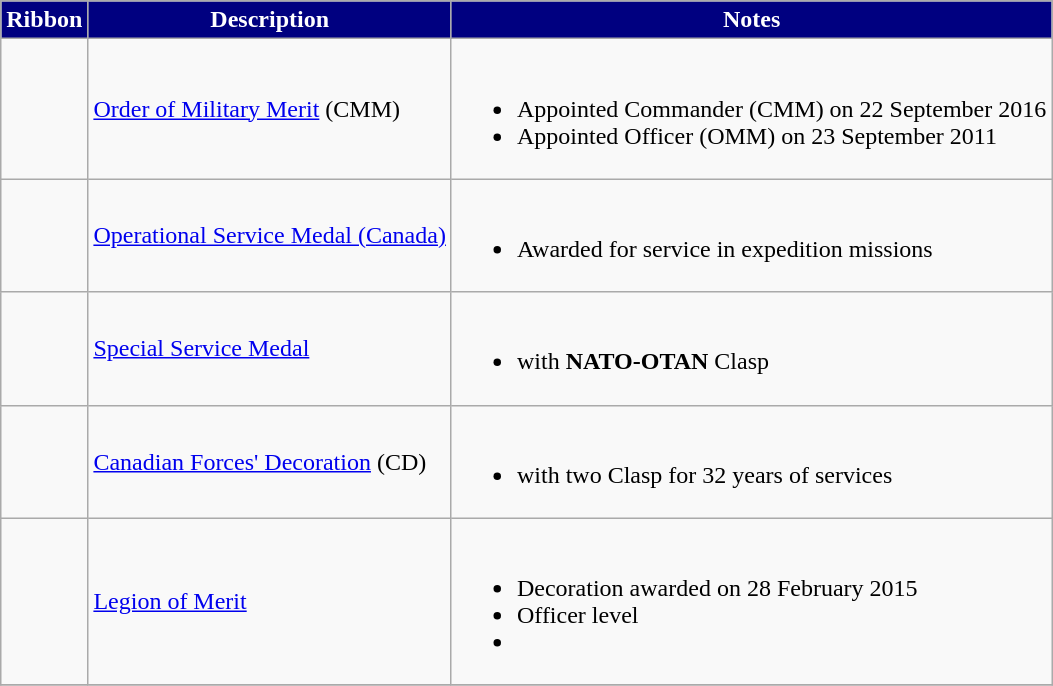<table class="wikitable">
<tr style="background:Navy;color:White" align="center">
<td><strong>Ribbon</strong></td>
<td><strong>Description</strong></td>
<td><strong>Notes</strong></td>
</tr>
<tr>
<td></td>
<td><a href='#'>Order of Military Merit</a> (CMM)</td>
<td><br><ul><li>Appointed Commander (CMM) on 22 September 2016</li><li>Appointed Officer (OMM) on 23 September 2011</li></ul></td>
</tr>
<tr>
<td></td>
<td><a href='#'>Operational Service Medal (Canada)</a></td>
<td><br><ul><li>Awarded for service in expedition missions</li></ul></td>
</tr>
<tr>
<td></td>
<td><a href='#'>Special Service Medal</a></td>
<td><br><ul><li>with <strong>NATO-OTAN</strong> Clasp</li></ul></td>
</tr>
<tr>
<td></td>
<td><a href='#'>Canadian Forces' Decoration</a> (CD)</td>
<td><br><ul><li>with two Clasp for 32 years of services</li></ul></td>
</tr>
<tr>
<td></td>
<td><a href='#'>Legion of Merit</a></td>
<td><br><ul><li>Decoration awarded on 28 February 2015</li><li>Officer level</li><li></li></ul></td>
</tr>
<tr>
</tr>
</table>
